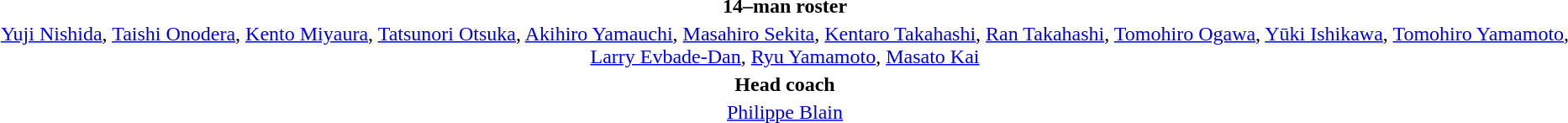<table style="text-align:center; margin-top:2em; margin-left:auto; margin-right:auto">
<tr>
<td><strong>14–man roster</strong></td>
</tr>
<tr>
<td><a href='#'>Yuji Nishida</a>, <a href='#'>Taishi Onodera</a>, <a href='#'>Kento Miyaura</a>, <a href='#'>Tatsunori Otsuka</a>, <a href='#'>Akihiro Yamauchi</a>, <a href='#'>Masahiro Sekita</a>, <a href='#'>Kentaro Takahashi</a>, <a href='#'>Ran Takahashi</a>, <a href='#'>Tomohiro Ogawa</a>, <a href='#'>Yūki Ishikawa</a>, <a href='#'>Tomohiro Yamamoto</a>, <a href='#'>Larry Evbade-Dan</a>, <a href='#'>Ryu Yamamoto</a>, <a href='#'>Masato Kai</a></td>
</tr>
<tr>
<td><strong>Head coach</strong></td>
</tr>
<tr>
<td> <a href='#'>Philippe Blain</a></td>
</tr>
</table>
